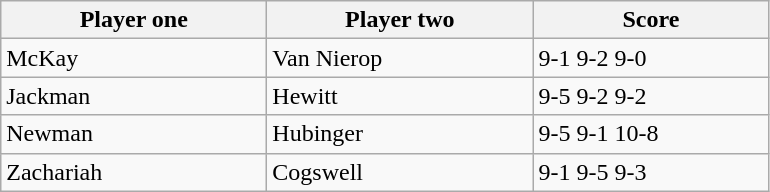<table class="wikitable">
<tr>
<th width=170>Player one</th>
<th width=170>Player two</th>
<th width=150>Score</th>
</tr>
<tr>
<td> McKay</td>
<td> Van Nierop</td>
<td>9-1 9-2 9-0</td>
</tr>
<tr>
<td> Jackman</td>
<td> Hewitt</td>
<td>9-5 9-2 9-2</td>
</tr>
<tr>
<td> Newman</td>
<td> Hubinger</td>
<td>9-5 9-1 10-8</td>
</tr>
<tr>
<td> Zachariah</td>
<td> Cogswell</td>
<td>9-1 9-5 9-3</td>
</tr>
</table>
